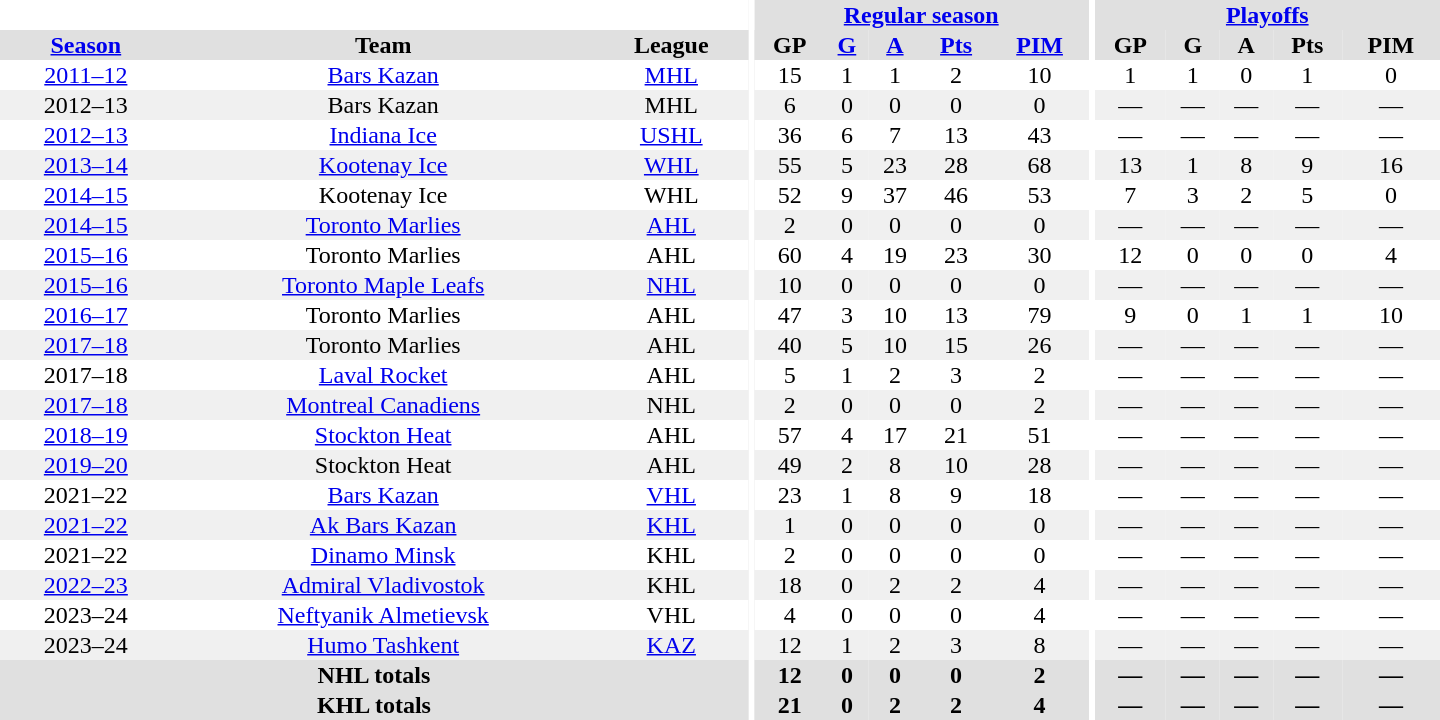<table border="0" cellpadding="1" cellspacing="0" style="text-align:center; width:60em">
<tr bgcolor="#e0e0e0">
<th colspan="3" bgcolor="#ffffff"></th>
<th rowspan="100" bgcolor="#ffffff"></th>
<th colspan="5"><a href='#'>Regular season</a></th>
<th rowspan="100" bgcolor="#ffffff"></th>
<th colspan="5"><a href='#'>Playoffs</a></th>
</tr>
<tr bgcolor="#e0e0e0">
<th><a href='#'>Season</a></th>
<th>Team</th>
<th>League</th>
<th>GP</th>
<th><a href='#'>G</a></th>
<th><a href='#'>A</a></th>
<th><a href='#'>Pts</a></th>
<th><a href='#'>PIM</a></th>
<th>GP</th>
<th>G</th>
<th>A</th>
<th>Pts</th>
<th>PIM</th>
</tr>
<tr>
<td><a href='#'>2011–12</a></td>
<td><a href='#'>Bars Kazan</a></td>
<td><a href='#'>MHL</a></td>
<td>15</td>
<td>1</td>
<td>1</td>
<td>2</td>
<td>10</td>
<td>1</td>
<td>1</td>
<td>0</td>
<td>1</td>
<td>0</td>
</tr>
<tr bgcolor="#f0f0f0">
<td>2012–13</td>
<td>Bars Kazan</td>
<td>MHL</td>
<td>6</td>
<td>0</td>
<td>0</td>
<td>0</td>
<td>0</td>
<td>—</td>
<td>—</td>
<td>—</td>
<td>—</td>
<td>—</td>
</tr>
<tr>
<td><a href='#'>2012–13</a></td>
<td><a href='#'>Indiana Ice</a></td>
<td><a href='#'>USHL</a></td>
<td>36</td>
<td>6</td>
<td>7</td>
<td>13</td>
<td>43</td>
<td>—</td>
<td>—</td>
<td>—</td>
<td>—</td>
<td>—</td>
</tr>
<tr bgcolor="#f0f0f0">
<td><a href='#'>2013–14</a></td>
<td><a href='#'>Kootenay Ice</a></td>
<td><a href='#'>WHL</a></td>
<td>55</td>
<td>5</td>
<td>23</td>
<td>28</td>
<td>68</td>
<td>13</td>
<td>1</td>
<td>8</td>
<td>9</td>
<td>16</td>
</tr>
<tr>
<td><a href='#'>2014–15</a></td>
<td>Kootenay Ice</td>
<td>WHL</td>
<td>52</td>
<td>9</td>
<td>37</td>
<td>46</td>
<td>53</td>
<td>7</td>
<td>3</td>
<td>2</td>
<td>5</td>
<td>0</td>
</tr>
<tr bgcolor="#f0f0f0">
<td><a href='#'>2014–15</a></td>
<td><a href='#'>Toronto Marlies</a></td>
<td><a href='#'>AHL</a></td>
<td>2</td>
<td>0</td>
<td>0</td>
<td>0</td>
<td>0</td>
<td>—</td>
<td>—</td>
<td>—</td>
<td>—</td>
<td>—</td>
</tr>
<tr>
<td><a href='#'>2015–16</a></td>
<td>Toronto Marlies</td>
<td>AHL</td>
<td>60</td>
<td>4</td>
<td>19</td>
<td>23</td>
<td>30</td>
<td>12</td>
<td>0</td>
<td>0</td>
<td>0</td>
<td>4</td>
</tr>
<tr bgcolor="#f0f0f0">
<td><a href='#'>2015–16</a></td>
<td><a href='#'>Toronto Maple Leafs</a></td>
<td><a href='#'>NHL</a></td>
<td>10</td>
<td>0</td>
<td>0</td>
<td>0</td>
<td>0</td>
<td>—</td>
<td>—</td>
<td>—</td>
<td>—</td>
<td>—</td>
</tr>
<tr>
<td><a href='#'>2016–17</a></td>
<td>Toronto Marlies</td>
<td>AHL</td>
<td>47</td>
<td>3</td>
<td>10</td>
<td>13</td>
<td>79</td>
<td>9</td>
<td>0</td>
<td>1</td>
<td>1</td>
<td>10</td>
</tr>
<tr bgcolor="#f0f0f0">
<td><a href='#'>2017–18</a></td>
<td>Toronto Marlies</td>
<td>AHL</td>
<td>40</td>
<td>5</td>
<td>10</td>
<td>15</td>
<td>26</td>
<td>—</td>
<td>—</td>
<td>—</td>
<td>—</td>
<td>—</td>
</tr>
<tr>
<td>2017–18</td>
<td><a href='#'>Laval Rocket</a></td>
<td>AHL</td>
<td>5</td>
<td>1</td>
<td>2</td>
<td>3</td>
<td>2</td>
<td>—</td>
<td>—</td>
<td>—</td>
<td>—</td>
<td>—</td>
</tr>
<tr bgcolor="#f0f0f0">
<td><a href='#'>2017–18</a></td>
<td><a href='#'>Montreal Canadiens</a></td>
<td>NHL</td>
<td>2</td>
<td>0</td>
<td>0</td>
<td>0</td>
<td>2</td>
<td>—</td>
<td>—</td>
<td>—</td>
<td>—</td>
<td>—</td>
</tr>
<tr>
<td><a href='#'>2018–19</a></td>
<td><a href='#'>Stockton Heat</a></td>
<td>AHL</td>
<td>57</td>
<td>4</td>
<td>17</td>
<td>21</td>
<td>51</td>
<td>—</td>
<td>—</td>
<td>—</td>
<td>—</td>
<td>—</td>
</tr>
<tr bgcolor="#f0f0f0">
<td><a href='#'>2019–20</a></td>
<td>Stockton Heat</td>
<td>AHL</td>
<td>49</td>
<td>2</td>
<td>8</td>
<td>10</td>
<td>28</td>
<td>—</td>
<td>—</td>
<td>—</td>
<td>—</td>
<td>—</td>
</tr>
<tr>
<td>2021–22</td>
<td><a href='#'>Bars Kazan</a></td>
<td><a href='#'>VHL</a></td>
<td>23</td>
<td>1</td>
<td>8</td>
<td>9</td>
<td>18</td>
<td>—</td>
<td>—</td>
<td>—</td>
<td>—</td>
<td>—</td>
</tr>
<tr bgcolor="#f0f0f0">
<td><a href='#'>2021–22</a></td>
<td><a href='#'>Ak Bars Kazan</a></td>
<td><a href='#'>KHL</a></td>
<td>1</td>
<td>0</td>
<td>0</td>
<td>0</td>
<td>0</td>
<td>—</td>
<td>—</td>
<td>—</td>
<td>—</td>
<td>—</td>
</tr>
<tr>
<td>2021–22</td>
<td><a href='#'>Dinamo Minsk</a></td>
<td>KHL</td>
<td>2</td>
<td>0</td>
<td>0</td>
<td>0</td>
<td>0</td>
<td>—</td>
<td>—</td>
<td>—</td>
<td>—</td>
<td>—</td>
</tr>
<tr bgcolor="#f0f0f0">
<td><a href='#'>2022–23</a></td>
<td><a href='#'>Admiral Vladivostok</a></td>
<td>KHL</td>
<td>18</td>
<td>0</td>
<td>2</td>
<td>2</td>
<td>4</td>
<td>—</td>
<td>—</td>
<td>—</td>
<td>—</td>
<td>—</td>
</tr>
<tr>
<td>2023–24</td>
<td><a href='#'>Neftyanik Almetievsk</a></td>
<td>VHL</td>
<td>4</td>
<td>0</td>
<td>0</td>
<td>0</td>
<td>4</td>
<td>—</td>
<td>—</td>
<td>—</td>
<td>—</td>
<td>—</td>
</tr>
<tr bgcolor="#f0f0f0">
<td>2023–24</td>
<td><a href='#'>Humo Tashkent</a></td>
<td><a href='#'>KAZ</a></td>
<td>12</td>
<td>1</td>
<td>2</td>
<td>3</td>
<td>8</td>
<td>—</td>
<td>—</td>
<td>—</td>
<td>—</td>
<td>—</td>
</tr>
<tr bgcolor="#e0e0e0">
<th colspan="3">NHL totals</th>
<th>12</th>
<th>0</th>
<th>0</th>
<th>0</th>
<th>2</th>
<th>—</th>
<th>—</th>
<th>—</th>
<th>—</th>
<th>—</th>
</tr>
<tr bgcolor="#e0e0e0">
<th colspan="3">KHL totals</th>
<th>21</th>
<th>0</th>
<th>2</th>
<th>2</th>
<th>4</th>
<th>—</th>
<th>—</th>
<th>—</th>
<th>—</th>
<th>—</th>
</tr>
</table>
